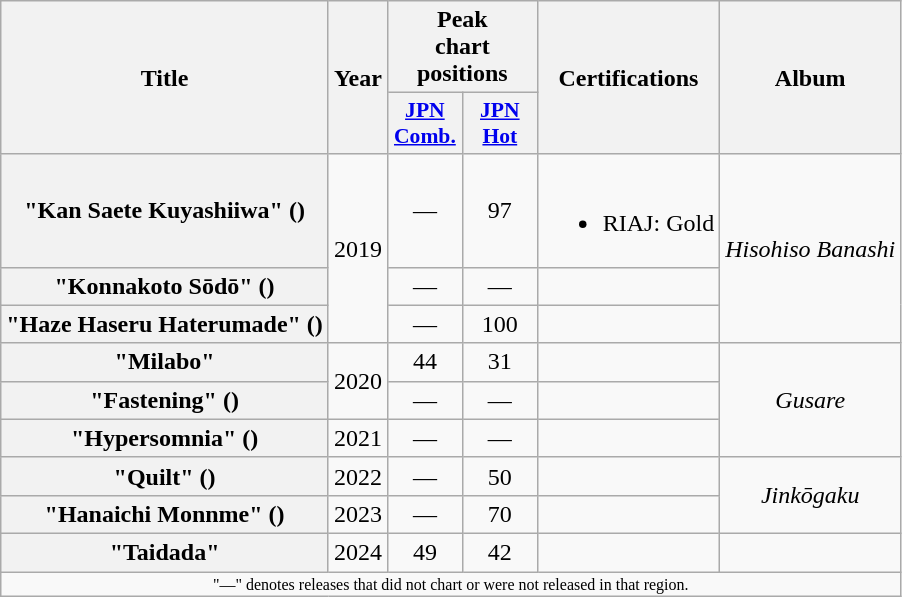<table class="wikitable plainrowheaders" style="text-align:center;">
<tr>
<th scope="col" rowspan="2">Title</th>
<th scope="col" rowspan="2">Year</th>
<th scope="col" colspan="2">Peak<br>chart<br>positions</th>
<th scope="col" rowspan="2">Certifications</th>
<th scope="col" rowspan="2">Album</th>
</tr>
<tr>
<th scope="col" style="width:3em;font-size:90%;"><a href='#'>JPN<br>Comb.</a><br></th>
<th scope="col" style="width:3em;font-size:90%;"><a href='#'>JPN<br>Hot</a><br></th>
</tr>
<tr>
<th scope="row">"Kan Saete Kuyashiiwa" ()</th>
<td rowspan="3">2019</td>
<td>—</td>
<td>97</td>
<td><br><ul><li>RIAJ: Gold </li></ul></td>
<td rowspan="3"><em>Hisohiso Banashi</em></td>
</tr>
<tr>
<th scope="row">"Konnakoto Sōdō" ()</th>
<td>—</td>
<td>—</td>
<td></td>
</tr>
<tr>
<th scope="row">"Haze Haseru Haterumade" ()</th>
<td>—</td>
<td>100</td>
<td></td>
</tr>
<tr>
<th scope="row">"Milabo"</th>
<td rowspan="2">2020</td>
<td>44</td>
<td>31</td>
<td></td>
<td rowspan="3"><em>Gusare</em></td>
</tr>
<tr>
<th scope="row">"Fastening" ()</th>
<td>—</td>
<td>—</td>
<td></td>
</tr>
<tr>
<th scope="row">"Hypersomnia" ()</th>
<td>2021</td>
<td>—</td>
<td>—</td>
<td></td>
</tr>
<tr>
<th scope="row">"Quilt" ()</th>
<td>2022</td>
<td>—</td>
<td>50</td>
<td></td>
<td rowspan="2"><em>Jinkōgaku</em></td>
</tr>
<tr>
<th scope="row">"Hanaichi Monnme" ()</th>
<td>2023</td>
<td>—</td>
<td>70</td>
<td></td>
</tr>
<tr>
<th scope="row">"Taidada"</th>
<td>2024</td>
<td>49</td>
<td>42</td>
<td></td>
<td></td>
</tr>
<tr>
<td colspan="6" style="font-size:8pt">"—" denotes releases that did not chart or were not released in that region.</td>
</tr>
</table>
